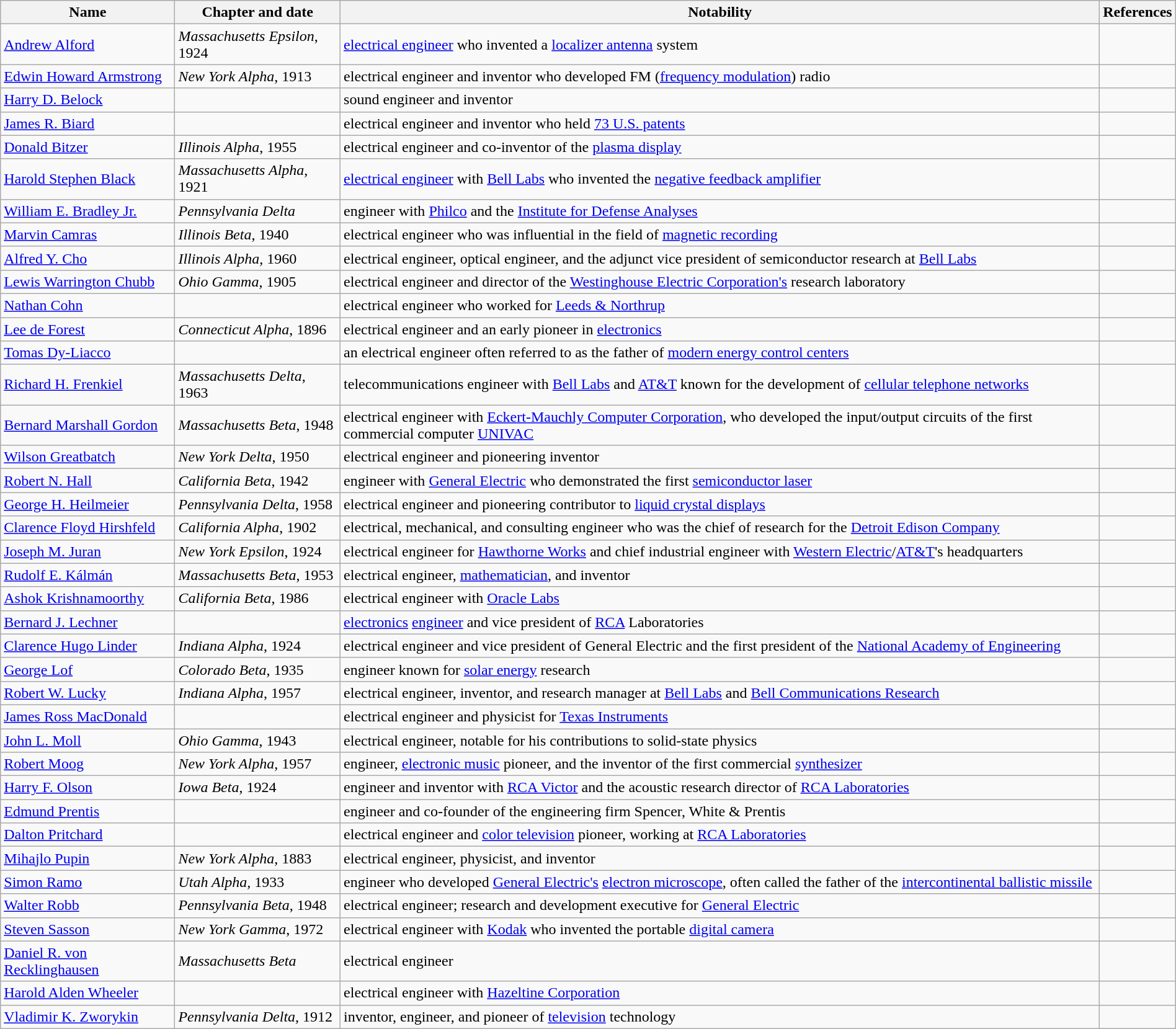<table class="wikitable sortable" " style="width:100%;">
<tr>
<th>Name</th>
<th>Chapter and date</th>
<th>Notability</th>
<th>References</th>
</tr>
<tr>
<td><a href='#'>Andrew Alford</a></td>
<td><em>Massachusetts Epsilon</em>, 1924</td>
<td><a href='#'>electrical engineer</a> who invented a <a href='#'>localizer antenna</a> system</td>
<td></td>
</tr>
<tr>
<td><a href='#'>Edwin Howard Armstrong</a></td>
<td><em>New York Alpha</em>, 1913</td>
<td>electrical engineer and inventor who developed FM (<a href='#'>frequency modulation</a>) radio</td>
<td></td>
</tr>
<tr>
<td><a href='#'>Harry D. Belock</a></td>
<td></td>
<td>sound engineer and inventor</td>
<td></td>
</tr>
<tr>
<td><a href='#'>James R. Biard</a></td>
<td></td>
<td>electrical engineer and inventor who held <a href='#'>73 U.S. patents</a></td>
<td></td>
</tr>
<tr>
<td><a href='#'>Donald Bitzer</a></td>
<td><em>Illinois Alpha</em>, 1955</td>
<td>electrical engineer and co-inventor of the <a href='#'>plasma display</a></td>
<td></td>
</tr>
<tr>
<td><a href='#'>Harold Stephen Black</a></td>
<td><em>Massachusetts Alpha</em>, 1921</td>
<td><a href='#'>electrical engineer</a> with <a href='#'>Bell Labs</a> who invented the <a href='#'>negative feedback amplifier</a></td>
<td></td>
</tr>
<tr>
<td><a href='#'>William E. Bradley Jr.</a></td>
<td><em>Pennsylvania Delta</em></td>
<td>engineer with <a href='#'>Philco</a> and the <a href='#'>Institute for Defense Analyses</a></td>
<td></td>
</tr>
<tr>
<td><a href='#'>Marvin Camras</a></td>
<td><em>Illinois Beta</em>, 1940</td>
<td>electrical engineer who was influential in the field of <a href='#'>magnetic recording</a></td>
<td></td>
</tr>
<tr>
<td><a href='#'>Alfred Y. Cho</a></td>
<td><em>Illinois Alpha</em>, 1960</td>
<td>electrical engineer, optical engineer, and the adjunct vice president of semiconductor research at <a href='#'>Bell Labs</a></td>
<td></td>
</tr>
<tr>
<td><a href='#'>Lewis Warrington Chubb</a></td>
<td><em>Ohio Gamma</em>, 1905</td>
<td>electrical engineer and director of the <a href='#'>Westinghouse Electric Corporation's</a> research laboratory</td>
<td></td>
</tr>
<tr>
<td><a href='#'>Nathan Cohn</a></td>
<td></td>
<td>electrical engineer who worked for <a href='#'>Leeds & Northrup</a></td>
<td></td>
</tr>
<tr>
<td><a href='#'>Lee de Forest</a></td>
<td><em>Connecticut Alpha</em>, 1896</td>
<td>electrical engineer and an early pioneer in <a href='#'>electronics</a></td>
<td></td>
</tr>
<tr>
<td><a href='#'>Tomas Dy-Liacco</a></td>
<td></td>
<td>an electrical engineer often referred to as the father of <a href='#'>modern energy control centers</a></td>
<td></td>
</tr>
<tr>
<td><a href='#'>Richard H. Frenkiel</a></td>
<td><em>Massachusetts Delta</em>, 1963</td>
<td>telecommunications engineer with <a href='#'>Bell Labs</a> and <a href='#'>AT&T</a> known for the development of <a href='#'>cellular telephone networks</a></td>
<td></td>
</tr>
<tr>
<td><a href='#'>Bernard Marshall Gordon</a></td>
<td><em>Massachusetts Beta</em>, 1948</td>
<td>electrical engineer with <a href='#'>Eckert-Mauchly Computer Corporation</a>, who developed the input/output circuits of the first commercial computer <a href='#'>UNIVAC</a></td>
<td></td>
</tr>
<tr>
<td><a href='#'>Wilson Greatbatch</a></td>
<td><em>New York Delta</em>, 1950</td>
<td>electrical engineer and pioneering inventor</td>
<td></td>
</tr>
<tr>
<td><a href='#'>Robert N. Hall</a></td>
<td><em>California Beta</em>, 1942</td>
<td>engineer with <a href='#'>General Electric</a> who demonstrated the first <a href='#'>semiconductor laser</a></td>
<td></td>
</tr>
<tr>
<td><a href='#'>George H. Heilmeier</a></td>
<td><em>Pennsylvania Delta</em>, 1958</td>
<td>electrical engineer and pioneering contributor to <a href='#'>liquid crystal displays</a></td>
<td></td>
</tr>
<tr>
<td><a href='#'>Clarence Floyd Hirshfeld</a></td>
<td><em>California Alpha</em>, 1902</td>
<td>electrical, mechanical, and consulting engineer who was the chief of research for the <a href='#'>Detroit Edison Company</a></td>
<td></td>
</tr>
<tr>
<td><a href='#'>Joseph M. Juran</a></td>
<td><em>New York Epsilon</em>, 1924</td>
<td>electrical engineer for <a href='#'>Hawthorne Works</a> and chief industrial engineer with <a href='#'>Western Electric</a>/<a href='#'>AT&T</a>'s headquarters</td>
<td></td>
</tr>
<tr>
<td><a href='#'>Rudolf E. Kálmán</a></td>
<td><em>Massachusetts Beta</em>, 1953</td>
<td>electrical engineer, <a href='#'>mathematician</a>, and inventor</td>
<td></td>
</tr>
<tr>
<td><a href='#'>Ashok Krishnamoorthy</a></td>
<td><em>California Beta</em>, 1986</td>
<td>electrical engineer with <a href='#'>Oracle Labs</a></td>
<td></td>
</tr>
<tr>
<td><a href='#'>Bernard J. Lechner</a></td>
<td></td>
<td><a href='#'>electronics</a> <a href='#'>engineer</a> and vice president of <a href='#'>RCA</a> Laboratories</td>
<td></td>
</tr>
<tr>
<td><a href='#'>Clarence Hugo Linder</a></td>
<td><em>Indiana Alpha</em>, 1924</td>
<td>electrical engineer and vice president of General Electric and the first president of the <a href='#'>National Academy of Engineering</a></td>
<td></td>
</tr>
<tr>
<td><a href='#'>George Lof</a></td>
<td><em>Colorado Beta</em>, 1935</td>
<td>engineer known for <a href='#'>solar energy</a> research</td>
<td></td>
</tr>
<tr>
<td><a href='#'>Robert W. Lucky</a></td>
<td><em>Indiana Alpha</em>, 1957</td>
<td>electrical engineer, inventor, and research manager at <a href='#'>Bell Labs</a> and <a href='#'>Bell Communications Research</a></td>
<td></td>
</tr>
<tr>
<td><a href='#'>James Ross MacDonald</a></td>
<td></td>
<td>electrical engineer and physicist for <a href='#'>Texas Instruments</a></td>
<td></td>
</tr>
<tr>
<td><a href='#'>John L. Moll</a></td>
<td><em>Ohio Gamma</em>, 1943</td>
<td>electrical engineer, notable for his contributions to solid-state physics</td>
<td></td>
</tr>
<tr>
<td><a href='#'>Robert Moog</a></td>
<td><em>New York Alpha</em>, 1957</td>
<td>engineer, <a href='#'>electronic music</a> pioneer, and the inventor of the first commercial <a href='#'>synthesizer</a></td>
<td></td>
</tr>
<tr>
<td><a href='#'>Harry F. Olson</a></td>
<td><em>Iowa Beta</em>, 1924</td>
<td>engineer and inventor with <a href='#'>RCA Victor</a> and the acoustic research director of <a href='#'>RCA Laboratories</a></td>
<td></td>
</tr>
<tr>
<td><a href='#'>Edmund Prentis</a></td>
<td></td>
<td>engineer and co-founder of the engineering firm Spencer, White & Prentis</td>
<td></td>
</tr>
<tr>
<td><a href='#'>Dalton Pritchard</a></td>
<td></td>
<td>electrical engineer and <a href='#'>color television</a> pioneer, working at <a href='#'>RCA Laboratories</a></td>
<td></td>
</tr>
<tr>
<td><a href='#'>Mihajlo Pupin</a></td>
<td><em>New York Alpha</em>, 1883</td>
<td>electrical engineer, physicist, and inventor</td>
<td></td>
</tr>
<tr>
<td><a href='#'>Simon Ramo</a></td>
<td><em>Utah Alpha,</em> 1933</td>
<td>engineer who developed <a href='#'>General Electric's</a> <a href='#'>electron microscope</a>, often called the father of the <a href='#'>intercontinental ballistic missile</a></td>
<td></td>
</tr>
<tr>
<td><a href='#'>Walter Robb</a></td>
<td><em>Pennsylvania Beta</em>, 1948</td>
<td>electrical engineer; research and development executive for <a href='#'>General Electric</a></td>
<td></td>
</tr>
<tr>
<td><a href='#'>Steven Sasson</a></td>
<td><em>New York Gamma</em>, 1972</td>
<td>electrical engineer with <a href='#'>Kodak</a> who invented the portable <a href='#'>digital camera</a></td>
<td></td>
</tr>
<tr>
<td><a href='#'>Daniel R. von Recklinghausen</a></td>
<td><em>Massachusetts Beta</em></td>
<td>electrical engineer</td>
<td></td>
</tr>
<tr>
<td><a href='#'>Harold Alden Wheeler</a></td>
<td></td>
<td>electrical engineer with <a href='#'>Hazeltine Corporation</a></td>
<td></td>
</tr>
<tr>
<td><a href='#'>Vladimir K. Zworykin</a></td>
<td><em>Pennsylvania Delta</em>, 1912</td>
<td>inventor, engineer, and pioneer of <a href='#'>television</a> technology</td>
<td></td>
</tr>
</table>
